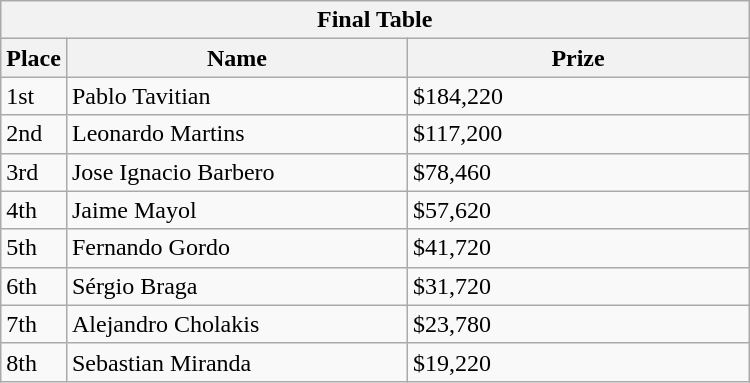<table class="wikitable">
<tr>
<th colspan="3">Final Table</th>
</tr>
<tr>
<th width="30">Place</th>
<th width="220">Name</th>
<th width="220">Prize</th>
</tr>
<tr>
<td>1st</td>
<td> Pablo Tavitian</td>
<td>$184,220</td>
</tr>
<tr>
<td>2nd</td>
<td> Leonardo Martins</td>
<td>$117,200</td>
</tr>
<tr>
<td>3rd</td>
<td> Jose Ignacio Barbero</td>
<td>$78,460</td>
</tr>
<tr>
<td>4th</td>
<td> Jaime Mayol</td>
<td>$57,620</td>
</tr>
<tr>
<td>5th</td>
<td> Fernando Gordo</td>
<td>$41,720</td>
</tr>
<tr>
<td>6th</td>
<td> Sérgio Braga</td>
<td>$31,720</td>
</tr>
<tr>
<td>7th</td>
<td> Alejandro Cholakis</td>
<td>$23,780</td>
</tr>
<tr>
<td>8th</td>
<td> Sebastian Miranda</td>
<td>$19,220</td>
</tr>
</table>
